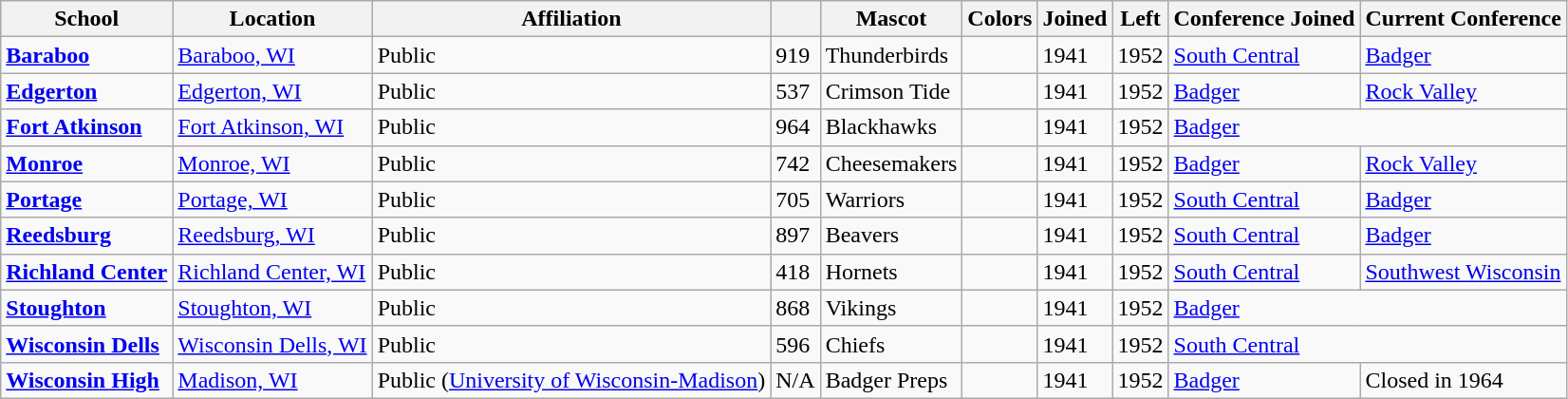<table class="wikitable sortable">
<tr>
<th>School</th>
<th>Location</th>
<th>Affiliation</th>
<th></th>
<th>Mascot</th>
<th>Colors</th>
<th>Joined</th>
<th>Left</th>
<th>Conference Joined</th>
<th>Current Conference</th>
</tr>
<tr>
<td><a href='#'><strong>Baraboo</strong></a></td>
<td><a href='#'>Baraboo, WI</a></td>
<td>Public</td>
<td>919</td>
<td>Thunderbirds</td>
<td> </td>
<td>1941</td>
<td>1952</td>
<td><a href='#'>South Central</a></td>
<td><a href='#'>Badger</a></td>
</tr>
<tr>
<td><a href='#'><strong>Edgerton</strong></a></td>
<td><a href='#'>Edgerton, WI</a></td>
<td>Public</td>
<td>537</td>
<td>Crimson Tide</td>
<td> </td>
<td>1941</td>
<td>1952</td>
<td><a href='#'>Badger</a></td>
<td><a href='#'>Rock Valley</a></td>
</tr>
<tr>
<td><a href='#'><strong>Fort Atkinson</strong></a></td>
<td><a href='#'>Fort Atkinson, WI</a></td>
<td>Public</td>
<td>964</td>
<td>Blackhawks</td>
<td> </td>
<td>1941</td>
<td>1952</td>
<td colspan="2"><a href='#'>Badger</a></td>
</tr>
<tr>
<td><a href='#'><strong>Monroe</strong></a></td>
<td><a href='#'>Monroe, WI</a></td>
<td>Public</td>
<td>742</td>
<td>Cheesemakers</td>
<td> </td>
<td>1941</td>
<td>1952</td>
<td><a href='#'>Badger</a></td>
<td><a href='#'>Rock Valley</a></td>
</tr>
<tr>
<td><a href='#'><strong>Portage</strong></a></td>
<td><a href='#'>Portage, WI</a></td>
<td>Public</td>
<td>705</td>
<td>Warriors</td>
<td> </td>
<td>1941</td>
<td>1952</td>
<td><a href='#'>South Central</a></td>
<td><a href='#'>Badger</a></td>
</tr>
<tr>
<td><a href='#'><strong>Reedsburg</strong></a></td>
<td><a href='#'>Reedsburg, WI</a></td>
<td>Public</td>
<td>897</td>
<td>Beavers</td>
<td> </td>
<td>1941</td>
<td>1952</td>
<td><a href='#'>South Central</a></td>
<td><a href='#'>Badger</a></td>
</tr>
<tr>
<td><a href='#'><strong>Richland Center</strong></a></td>
<td><a href='#'>Richland Center, WI</a></td>
<td>Public</td>
<td>418</td>
<td>Hornets</td>
<td> </td>
<td>1941</td>
<td>1952</td>
<td><a href='#'>South Central</a></td>
<td><a href='#'>Southwest Wisconsin</a></td>
</tr>
<tr>
<td><a href='#'><strong>Stoughton</strong></a></td>
<td><a href='#'>Stoughton, WI</a></td>
<td>Public</td>
<td>868</td>
<td>Vikings</td>
<td> </td>
<td>1941</td>
<td>1952</td>
<td colspan="2"><a href='#'>Badger</a></td>
</tr>
<tr>
<td><a href='#'><strong>Wisconsin Dells</strong></a></td>
<td><a href='#'>Wisconsin Dells, WI</a></td>
<td>Public</td>
<td>596</td>
<td>Chiefs</td>
<td> </td>
<td>1941</td>
<td>1952</td>
<td colspan="2"><a href='#'>South Central</a></td>
</tr>
<tr>
<td><a href='#'><strong>Wisconsin High</strong></a></td>
<td><a href='#'>Madison, WI</a></td>
<td>Public (<a href='#'>University of Wisconsin-Madison</a>)</td>
<td>N/A</td>
<td>Badger Preps</td>
<td> </td>
<td>1941</td>
<td>1952</td>
<td><a href='#'>Badger</a></td>
<td>Closed in 1964</td>
</tr>
</table>
